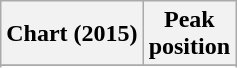<table class="wikitable">
<tr>
<th>Chart (2015)</th>
<th>Peak <br> position</th>
</tr>
<tr>
</tr>
<tr>
</tr>
</table>
